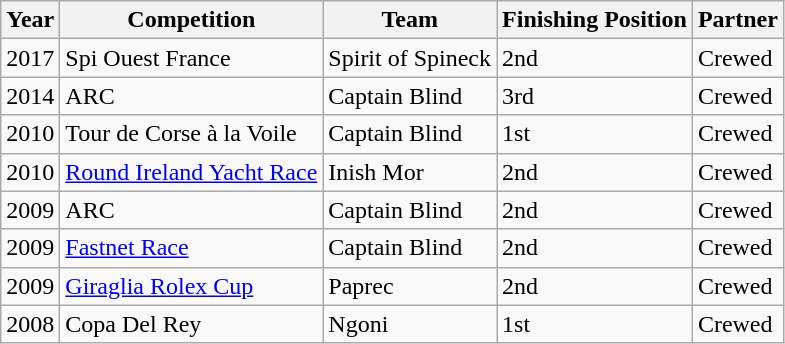<table class="wikitable">
<tr>
<th>Year</th>
<th>Competition</th>
<th>Team</th>
<th>Finishing Position</th>
<th>Partner</th>
</tr>
<tr>
<td>2017</td>
<td>Spi Ouest France</td>
<td>Spirit of Spineck</td>
<td>2nd</td>
<td>Crewed</td>
</tr>
<tr>
<td>2014</td>
<td>ARC</td>
<td>Captain Blind</td>
<td>3rd</td>
<td>Crewed</td>
</tr>
<tr>
<td>2010</td>
<td>Tour de Corse à la Voile</td>
<td>Captain Blind</td>
<td>1st</td>
<td>Crewed</td>
</tr>
<tr>
<td>2010</td>
<td><a href='#'>Round Ireland Yacht Race</a></td>
<td>Inish Mor</td>
<td>2nd</td>
<td>Crewed</td>
</tr>
<tr>
<td>2009</td>
<td>ARC</td>
<td>Captain Blind</td>
<td>2nd</td>
<td>Crewed</td>
</tr>
<tr>
<td>2009</td>
<td><a href='#'>Fastnet Race</a></td>
<td>Captain Blind</td>
<td>2nd</td>
<td>Crewed</td>
</tr>
<tr>
<td>2009</td>
<td><a href='#'>Giraglia Rolex Cup</a></td>
<td>Paprec</td>
<td>2nd</td>
<td>Crewed</td>
</tr>
<tr>
<td>2008</td>
<td>Copa Del Rey</td>
<td>Ngoni</td>
<td>1st</td>
<td>Crewed</td>
</tr>
</table>
